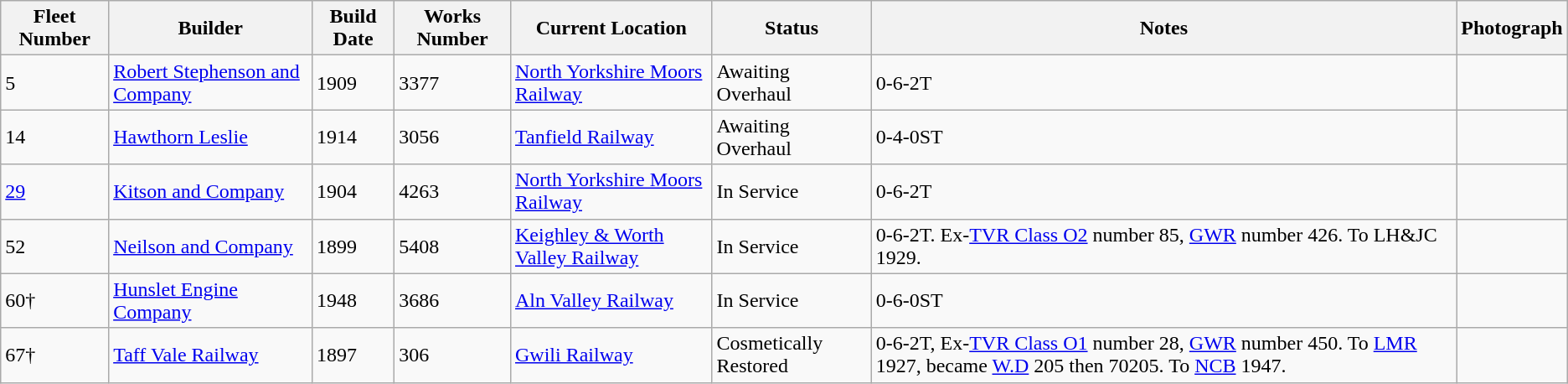<table class="wikitable sortable">
<tr>
<th>Fleet Number</th>
<th>Builder</th>
<th>Build Date</th>
<th>Works Number</th>
<th>Current Location</th>
<th>Status</th>
<th>Notes</th>
<th>Photograph</th>
</tr>
<tr>
<td>5</td>
<td><a href='#'>Robert Stephenson and Company</a></td>
<td>1909</td>
<td>3377</td>
<td><a href='#'>North Yorkshire Moors Railway</a></td>
<td>Awaiting Overhaul</td>
<td>0-6-2T</td>
<td></td>
</tr>
<tr>
<td>14</td>
<td><a href='#'>Hawthorn Leslie</a></td>
<td>1914</td>
<td>3056</td>
<td><a href='#'>Tanfield Railway</a></td>
<td>Awaiting Overhaul</td>
<td>0-4-0ST</td>
<td></td>
</tr>
<tr>
<td><a href='#'>29</a></td>
<td><a href='#'>Kitson and Company</a></td>
<td>1904</td>
<td>4263</td>
<td><a href='#'>North Yorkshire Moors Railway</a></td>
<td>In Service</td>
<td>0-6-2T</td>
<td></td>
</tr>
<tr>
<td>52</td>
<td><a href='#'>Neilson and Company</a></td>
<td>1899</td>
<td>5408</td>
<td><a href='#'>Keighley & Worth Valley Railway</a></td>
<td>In Service</td>
<td>0-6-2T. Ex-<a href='#'>TVR Class O2</a> number 85, <a href='#'>GWR</a> number 426. To LH&JC 1929.</td>
<td></td>
</tr>
<tr>
<td>60†</td>
<td><a href='#'>Hunslet Engine Company</a></td>
<td>1948</td>
<td>3686</td>
<td><a href='#'>Aln Valley Railway</a></td>
<td>In Service</td>
<td>0-6-0ST</td>
<td></td>
</tr>
<tr>
<td>67†</td>
<td><a href='#'>Taff Vale Railway</a></td>
<td>1897</td>
<td>306</td>
<td><a href='#'>Gwili Railway</a></td>
<td>Cosmetically Restored</td>
<td>0-6-2T, Ex-<a href='#'>TVR Class O1</a> number 28, <a href='#'>GWR</a> number 450. To <a href='#'>LMR</a> 1927, became <a href='#'>W.D</a> 205 then 70205. To <a href='#'>NCB</a> 1947.</td>
<td></td>
</tr>
</table>
